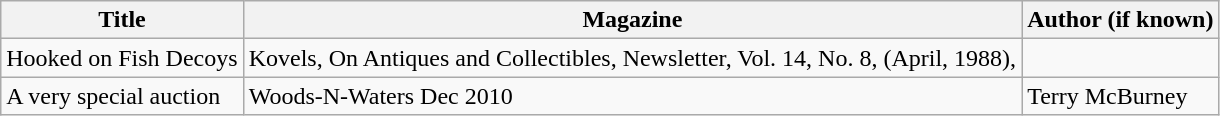<table class="wikitable">
<tr>
<th>Title</th>
<th>Magazine</th>
<th>Author (if known)</th>
</tr>
<tr>
<td>Hooked on Fish Decoys</td>
<td>Kovels, On Antiques and Collectibles, Newsletter, Vol. 14, No. 8, (April, 1988),</td>
</tr>
<tr>
<td>A very special auction</td>
<td>Woods-N-Waters Dec 2010</td>
<td>Terry McBurney</td>
</tr>
</table>
